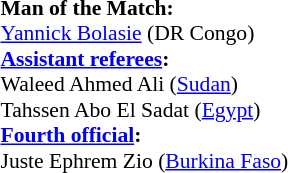<table width=50% style="font-size: 90%">
<tr>
<td><br><strong>Man of the Match:</strong>
<br><a href='#'>Yannick Bolasie</a> (DR Congo)<br><strong><a href='#'>Assistant referees</a>:</strong>
<br>Waleed Ahmed Ali (<a href='#'>Sudan</a>)
<br>Tahssen Abo El Sadat (<a href='#'>Egypt</a>)
<br><strong><a href='#'>Fourth official</a>:</strong>
<br>Juste Ephrem Zio (<a href='#'>Burkina Faso</a>)</td>
</tr>
</table>
